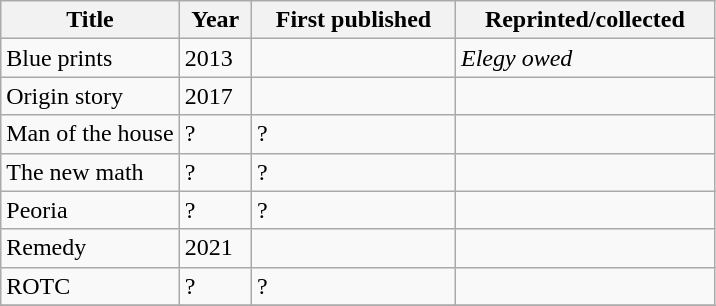<table class='wikitable sortable'>
<tr>
<th width=25%>Title</th>
<th>Year</th>
<th>First published</th>
<th>Reprinted/collected</th>
</tr>
<tr>
<td>Blue prints</td>
<td>2013</td>
<td></td>
<td><em>Elegy owed</em></td>
</tr>
<tr>
<td>Origin story</td>
<td>2017</td>
<td></td>
<td></td>
</tr>
<tr>
<td>Man of the house</td>
<td>?</td>
<td>?</td>
<td></td>
</tr>
<tr>
<td data-sort-value="new math">The new math</td>
<td>?</td>
<td>?</td>
<td></td>
</tr>
<tr>
<td>Peoria</td>
<td>?</td>
<td>?</td>
<td></td>
</tr>
<tr>
<td>Remedy</td>
<td>2021</td>
<td></td>
<td></td>
</tr>
<tr>
<td>ROTC</td>
<td>?</td>
<td>?</td>
<td></td>
</tr>
<tr>
</tr>
</table>
